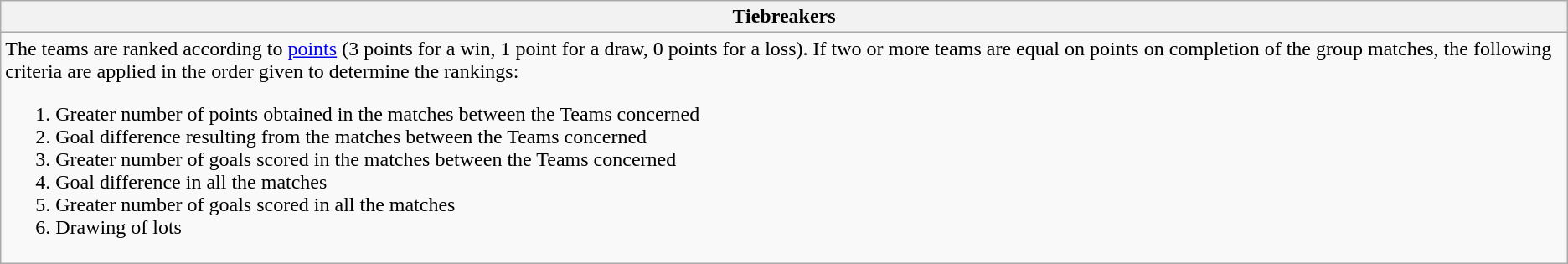<table class="wikitable collapsible collapsed">
<tr>
<th>Tiebreakers</th>
</tr>
<tr>
<td>The teams are ranked according to <a href='#'>points</a> (3 points for a win, 1 point for a draw, 0 points for a loss). If two or more teams are equal on points on completion of the group matches, the following criteria are applied in the order given to determine the rankings:<br><ol><li>Greater number of points obtained in the matches between the Teams concerned</li><li>Goal difference resulting from the matches between the Teams concerned</li><li>Greater number of goals scored in the matches between the Teams concerned</li><li>Goal difference in all the matches</li><li>Greater number of goals scored in all the matches</li><li>Drawing of lots</li></ol></td>
</tr>
</table>
